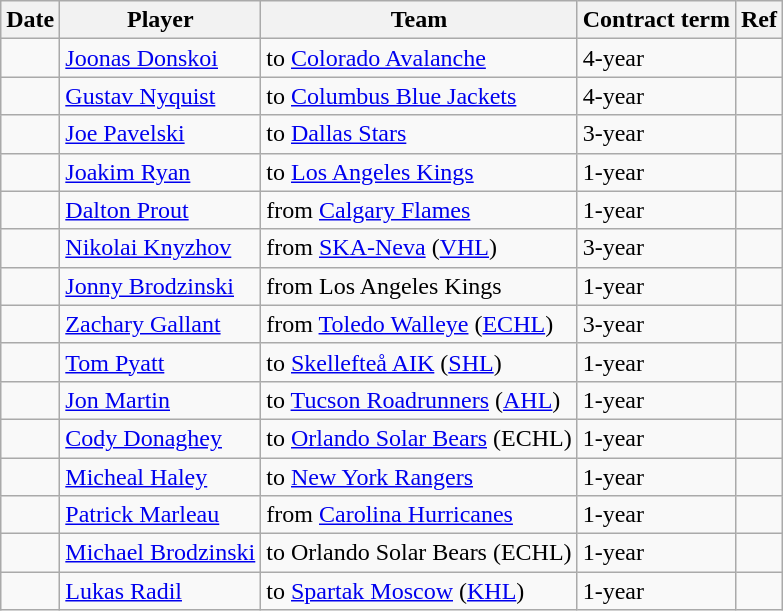<table class="wikitable">
<tr>
<th>Date</th>
<th>Player</th>
<th>Team</th>
<th>Contract term</th>
<th>Ref</th>
</tr>
<tr>
<td></td>
<td><a href='#'>Joonas Donskoi</a></td>
<td>to <a href='#'>Colorado Avalanche</a></td>
<td>4-year</td>
<td></td>
</tr>
<tr>
<td></td>
<td><a href='#'>Gustav Nyquist</a></td>
<td>to <a href='#'>Columbus Blue Jackets</a></td>
<td>4-year</td>
<td></td>
</tr>
<tr>
<td></td>
<td><a href='#'>Joe Pavelski</a></td>
<td>to <a href='#'>Dallas Stars</a></td>
<td>3-year</td>
<td></td>
</tr>
<tr>
<td></td>
<td><a href='#'>Joakim Ryan</a></td>
<td>to <a href='#'>Los Angeles Kings</a></td>
<td>1-year</td>
<td></td>
</tr>
<tr>
<td></td>
<td><a href='#'>Dalton Prout</a></td>
<td>from <a href='#'>Calgary Flames</a></td>
<td>1-year</td>
<td></td>
</tr>
<tr>
<td></td>
<td><a href='#'>Nikolai Knyzhov</a></td>
<td>from <a href='#'>SKA-Neva</a> (<a href='#'>VHL</a>)</td>
<td>3-year</td>
<td></td>
</tr>
<tr>
<td></td>
<td><a href='#'>Jonny Brodzinski</a></td>
<td>from Los Angeles Kings</td>
<td>1-year</td>
<td></td>
</tr>
<tr>
<td></td>
<td><a href='#'>Zachary Gallant</a></td>
<td>from <a href='#'>Toledo Walleye</a> (<a href='#'>ECHL</a>)</td>
<td>3-year</td>
<td></td>
</tr>
<tr>
<td></td>
<td><a href='#'>Tom Pyatt</a></td>
<td>to <a href='#'>Skellefteå AIK</a> (<a href='#'>SHL</a>)</td>
<td>1-year</td>
<td></td>
</tr>
<tr>
<td></td>
<td><a href='#'>Jon Martin</a></td>
<td>to <a href='#'>Tucson Roadrunners</a> (<a href='#'>AHL</a>)</td>
<td>1-year</td>
<td></td>
</tr>
<tr>
<td></td>
<td><a href='#'>Cody Donaghey</a></td>
<td>to <a href='#'>Orlando Solar Bears</a> (ECHL)</td>
<td>1-year</td>
<td></td>
</tr>
<tr>
<td></td>
<td><a href='#'>Micheal Haley</a></td>
<td>to <a href='#'>New York Rangers</a></td>
<td>1-year</td>
<td></td>
</tr>
<tr>
<td></td>
<td><a href='#'>Patrick Marleau</a></td>
<td>from <a href='#'>Carolina Hurricanes</a></td>
<td>1-year</td>
<td></td>
</tr>
<tr>
<td></td>
<td><a href='#'>Michael Brodzinski</a></td>
<td>to Orlando Solar Bears (ECHL)</td>
<td>1-year</td>
<td></td>
</tr>
<tr>
<td></td>
<td><a href='#'>Lukas Radil</a></td>
<td>to <a href='#'>Spartak Moscow</a> (<a href='#'>KHL</a>)</td>
<td>1-year</td>
<td></td>
</tr>
</table>
